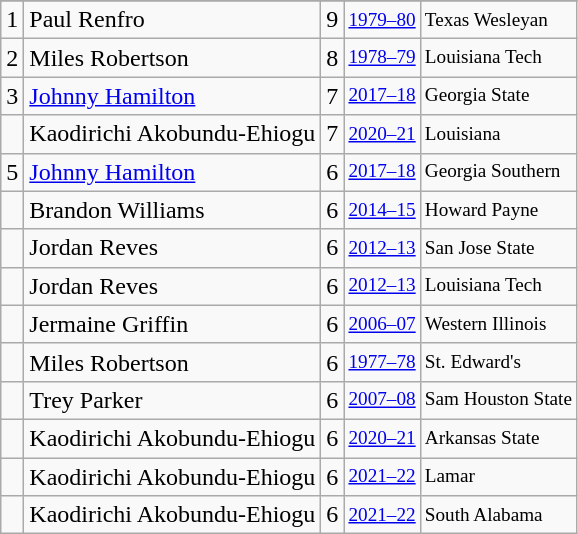<table class="wikitable">
<tr>
</tr>
<tr>
<td>1</td>
<td>Paul Renfro</td>
<td>9</td>
<td style="font-size:80%;"><a href='#'>1979–80</a></td>
<td style="font-size:80%;">Texas Wesleyan</td>
</tr>
<tr>
<td>2</td>
<td>Miles Robertson</td>
<td>8</td>
<td style="font-size:80%;"><a href='#'>1978–79</a></td>
<td style="font-size:80%;">Louisiana Tech</td>
</tr>
<tr>
<td>3</td>
<td><a href='#'>Johnny Hamilton</a></td>
<td>7</td>
<td style="font-size:80%;"><a href='#'>2017–18</a></td>
<td style="font-size:80%;">Georgia State</td>
</tr>
<tr>
<td></td>
<td>Kaodirichi Akobundu-Ehiogu</td>
<td>7</td>
<td style="font-size:80%;"><a href='#'>2020–21</a></td>
<td style="font-size:80%;">Louisiana</td>
</tr>
<tr>
<td>5</td>
<td><a href='#'>Johnny Hamilton</a></td>
<td>6</td>
<td style="font-size:80%;"><a href='#'>2017–18</a></td>
<td style="font-size:80%;">Georgia Southern</td>
</tr>
<tr>
<td></td>
<td>Brandon Williams</td>
<td>6</td>
<td style="font-size:80%;"><a href='#'>2014–15</a></td>
<td style="font-size:80%;">Howard Payne</td>
</tr>
<tr>
<td></td>
<td>Jordan Reves</td>
<td>6</td>
<td style="font-size:80%;"><a href='#'>2012–13</a></td>
<td style="font-size:80%;">San Jose State</td>
</tr>
<tr>
<td></td>
<td>Jordan Reves</td>
<td>6</td>
<td style="font-size:80%;"><a href='#'>2012–13</a></td>
<td style="font-size:80%;">Louisiana Tech</td>
</tr>
<tr>
<td></td>
<td>Jermaine Griffin</td>
<td>6</td>
<td style="font-size:80%;"><a href='#'>2006–07</a></td>
<td style="font-size:80%;">Western Illinois</td>
</tr>
<tr>
<td></td>
<td>Miles Robertson</td>
<td>6</td>
<td style="font-size:80%;"><a href='#'>1977–78</a></td>
<td style="font-size:80%;">St. Edward's</td>
</tr>
<tr>
<td></td>
<td>Trey Parker</td>
<td>6</td>
<td style="font-size:80%;"><a href='#'>2007–08</a></td>
<td style="font-size:80%;">Sam Houston State</td>
</tr>
<tr>
<td></td>
<td>Kaodirichi Akobundu-Ehiogu</td>
<td>6</td>
<td style="font-size:80%;"><a href='#'>2020–21</a></td>
<td style="font-size:80%;">Arkansas State</td>
</tr>
<tr>
<td></td>
<td>Kaodirichi Akobundu-Ehiogu</td>
<td>6</td>
<td style="font-size:80%;"><a href='#'>2021–22</a></td>
<td style="font-size:80%;">Lamar</td>
</tr>
<tr>
<td></td>
<td>Kaodirichi Akobundu-Ehiogu</td>
<td>6</td>
<td style="font-size:80%;"><a href='#'>2021–22</a></td>
<td style="font-size:80%;">South Alabama</td>
</tr>
</table>
